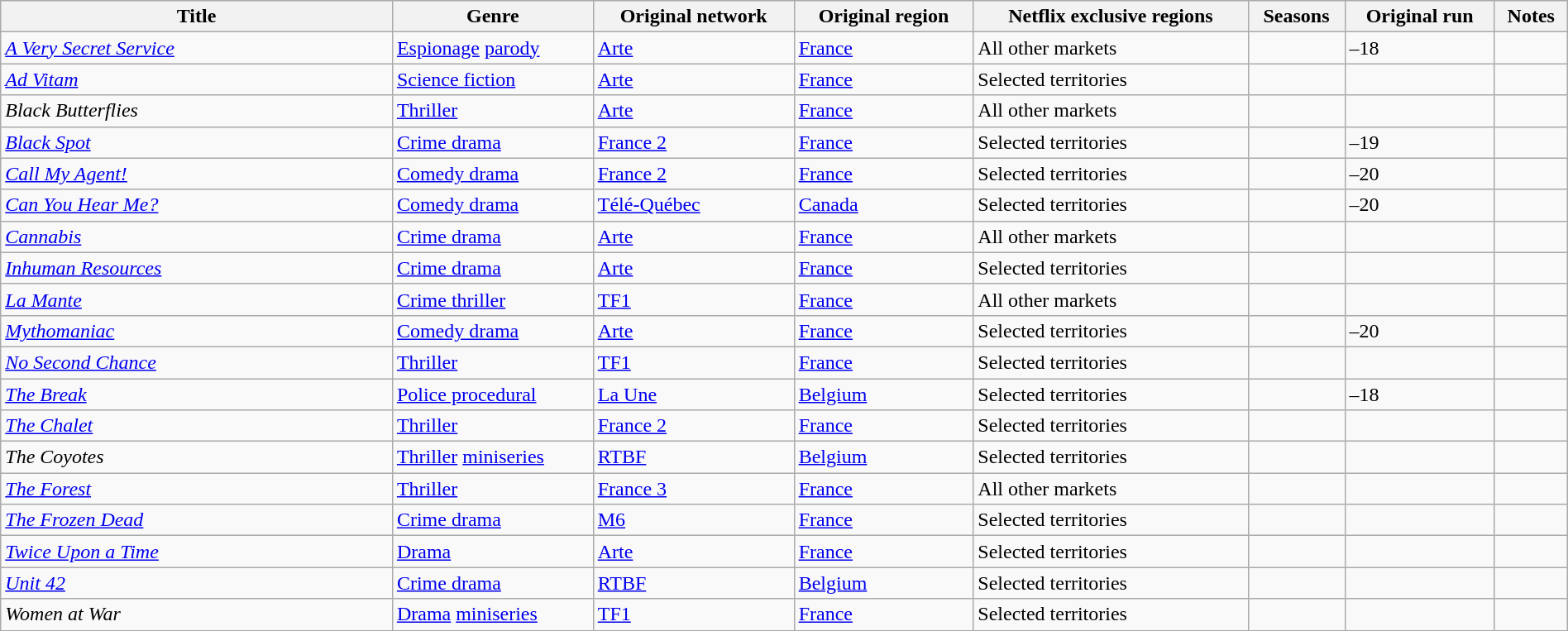<table class="wikitable sortable" style="width:100%;">
<tr>
<th scope="col" style="width:25%;">Title</th>
<th>Genre</th>
<th>Original network</th>
<th>Original region</th>
<th>Netflix exclusive regions</th>
<th>Seasons</th>
<th>Original run</th>
<th>Notes</th>
</tr>
<tr>
<td><em><a href='#'>A Very Secret Service</a></em></td>
<td><a href='#'>Espionage</a> <a href='#'>parody</a></td>
<td><a href='#'>Arte</a></td>
<td><a href='#'>France</a></td>
<td>All other markets</td>
<td></td>
<td>–18</td>
<td></td>
</tr>
<tr>
<td><em><a href='#'>Ad Vitam</a></em></td>
<td><a href='#'>Science fiction</a></td>
<td><a href='#'>Arte</a></td>
<td><a href='#'>France</a></td>
<td>Selected territories</td>
<td></td>
<td></td>
<td></td>
</tr>
<tr>
<td><em>Black Butterflies</em></td>
<td><a href='#'>Thriller</a></td>
<td><a href='#'>Arte</a></td>
<td><a href='#'>France</a></td>
<td>All other markets</td>
<td></td>
<td></td>
<td></td>
</tr>
<tr>
<td><em><a href='#'>Black Spot</a></em></td>
<td><a href='#'>Crime drama</a></td>
<td><a href='#'>France 2</a></td>
<td><a href='#'>France</a></td>
<td>Selected territories</td>
<td></td>
<td>–19</td>
<td></td>
</tr>
<tr>
<td><em><a href='#'>Call My Agent!</a></em></td>
<td><a href='#'>Comedy drama</a></td>
<td><a href='#'>France 2</a></td>
<td><a href='#'>France</a></td>
<td>Selected territories</td>
<td></td>
<td>–20</td>
<td></td>
</tr>
<tr>
<td><em><a href='#'>Can You Hear Me?</a></em></td>
<td><a href='#'>Comedy drama</a></td>
<td><a href='#'>Télé-Québec</a></td>
<td><a href='#'>Canada</a></td>
<td>Selected territories</td>
<td></td>
<td>–20</td>
<td></td>
</tr>
<tr>
<td><em><a href='#'>Cannabis</a></em></td>
<td><a href='#'>Crime drama</a></td>
<td><a href='#'>Arte</a></td>
<td><a href='#'>France</a></td>
<td>All other markets</td>
<td></td>
<td></td>
<td></td>
</tr>
<tr>
<td><em><a href='#'>Inhuman Resources</a></em></td>
<td><a href='#'>Crime drama</a></td>
<td><a href='#'>Arte</a></td>
<td><a href='#'>France</a></td>
<td>Selected territories</td>
<td></td>
<td></td>
<td></td>
</tr>
<tr>
<td><em><a href='#'>La Mante</a></em></td>
<td><a href='#'>Crime thriller</a></td>
<td><a href='#'>TF1</a></td>
<td><a href='#'>France</a></td>
<td>All other markets</td>
<td></td>
<td></td>
<td></td>
</tr>
<tr>
<td><em><a href='#'>Mythomaniac</a></em></td>
<td><a href='#'>Comedy drama</a></td>
<td><a href='#'>Arte</a></td>
<td><a href='#'>France</a></td>
<td>Selected territories</td>
<td></td>
<td>–20</td>
<td></td>
</tr>
<tr>
<td><em><a href='#'>No Second Chance</a></em></td>
<td><a href='#'>Thriller</a></td>
<td><a href='#'>TF1</a></td>
<td><a href='#'>France</a></td>
<td>Selected territories</td>
<td></td>
<td></td>
<td></td>
</tr>
<tr>
<td><em><a href='#'>The Break</a></em></td>
<td><a href='#'>Police procedural</a></td>
<td><a href='#'>La Une</a></td>
<td><a href='#'>Belgium</a></td>
<td>Selected territories</td>
<td></td>
<td>–18</td>
<td></td>
</tr>
<tr>
<td><em><a href='#'>The Chalet</a></em></td>
<td><a href='#'>Thriller</a></td>
<td><a href='#'>France 2</a></td>
<td><a href='#'>France</a></td>
<td>Selected territories</td>
<td></td>
<td></td>
<td></td>
</tr>
<tr>
<td><em>The Coyotes</em></td>
<td><a href='#'>Thriller</a> <a href='#'>miniseries</a></td>
<td><a href='#'>RTBF</a></td>
<td><a href='#'>Belgium</a></td>
<td>Selected territories</td>
<td></td>
<td></td>
<td></td>
</tr>
<tr>
<td><em><a href='#'>The Forest</a></em></td>
<td><a href='#'>Thriller</a></td>
<td><a href='#'>France 3</a></td>
<td><a href='#'>France</a></td>
<td>All other markets</td>
<td></td>
<td></td>
<td></td>
</tr>
<tr>
<td><em><a href='#'>The Frozen Dead</a></em></td>
<td><a href='#'>Crime drama</a></td>
<td><a href='#'>M6</a></td>
<td><a href='#'>France</a></td>
<td>Selected territories</td>
<td></td>
<td></td>
<td></td>
</tr>
<tr>
<td><em><a href='#'>Twice Upon a Time</a></em></td>
<td><a href='#'>Drama</a></td>
<td><a href='#'>Arte</a></td>
<td><a href='#'>France</a></td>
<td>Selected territories</td>
<td></td>
<td></td>
<td></td>
</tr>
<tr>
<td><em><a href='#'>Unit 42</a></em></td>
<td><a href='#'>Crime drama</a></td>
<td><a href='#'>RTBF</a></td>
<td><a href='#'>Belgium</a></td>
<td>Selected territories</td>
<td></td>
<td></td>
<td></td>
</tr>
<tr>
<td><em>Women at War</em></td>
<td><a href='#'>Drama</a> <a href='#'>miniseries</a></td>
<td><a href='#'>TF1</a></td>
<td><a href='#'>France</a></td>
<td>Selected territories</td>
<td></td>
<td></td>
<td></td>
</tr>
</table>
